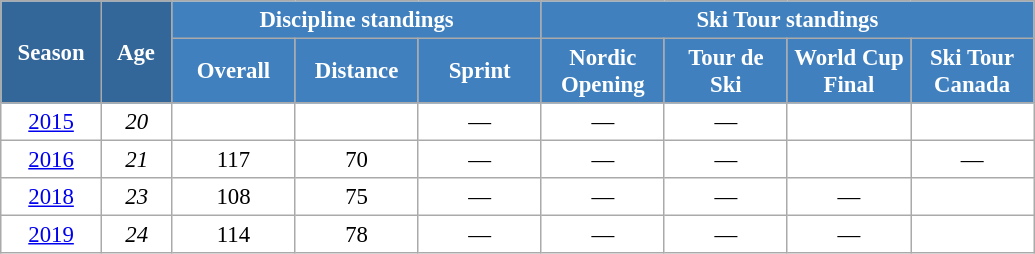<table class="wikitable" style="font-size:95%; text-align:center; border:grey solid 1px; border-collapse:collapse; background:#ffffff;">
<tr>
<th style="background-color:#369; color:white; width:60px;" rowspan="2"> Season </th>
<th style="background-color:#369; color:white; width:40px;" rowspan="2"> Age </th>
<th style="background-color:#4180be; color:white;" colspan="3">Discipline standings</th>
<th style="background-color:#4180be; color:white;" colspan="4">Ski Tour standings</th>
</tr>
<tr>
<th style="background-color:#4180be; color:white; width:75px;">Overall</th>
<th style="background-color:#4180be; color:white; width:75px;">Distance</th>
<th style="background-color:#4180be; color:white; width:75px;">Sprint</th>
<th style="background-color:#4180be; color:white; width:75px;">Nordic<br>Opening</th>
<th style="background-color:#4180be; color:white; width:75px;">Tour de<br>Ski</th>
<th style="background-color:#4180be; color:white; width:75px;">World Cup<br>Final</th>
<th style="background-color:#4180be; color:white; width:75px;">Ski Tour<br>Canada</th>
</tr>
<tr>
<td><a href='#'>2015</a></td>
<td><em>20</em></td>
<td></td>
<td></td>
<td>—</td>
<td>—</td>
<td>—</td>
<td></td>
<td></td>
</tr>
<tr>
<td><a href='#'>2016</a></td>
<td><em>21</em></td>
<td>117</td>
<td>70</td>
<td>—</td>
<td>—</td>
<td>—</td>
<td></td>
<td>—</td>
</tr>
<tr>
<td><a href='#'>2018</a></td>
<td><em>23</em></td>
<td>108</td>
<td>75</td>
<td>—</td>
<td>—</td>
<td>—</td>
<td>—</td>
<td></td>
</tr>
<tr>
<td><a href='#'>2019</a></td>
<td><em>24</em></td>
<td>114</td>
<td>78</td>
<td>—</td>
<td>—</td>
<td>—</td>
<td>—</td>
<td></td>
</tr>
</table>
